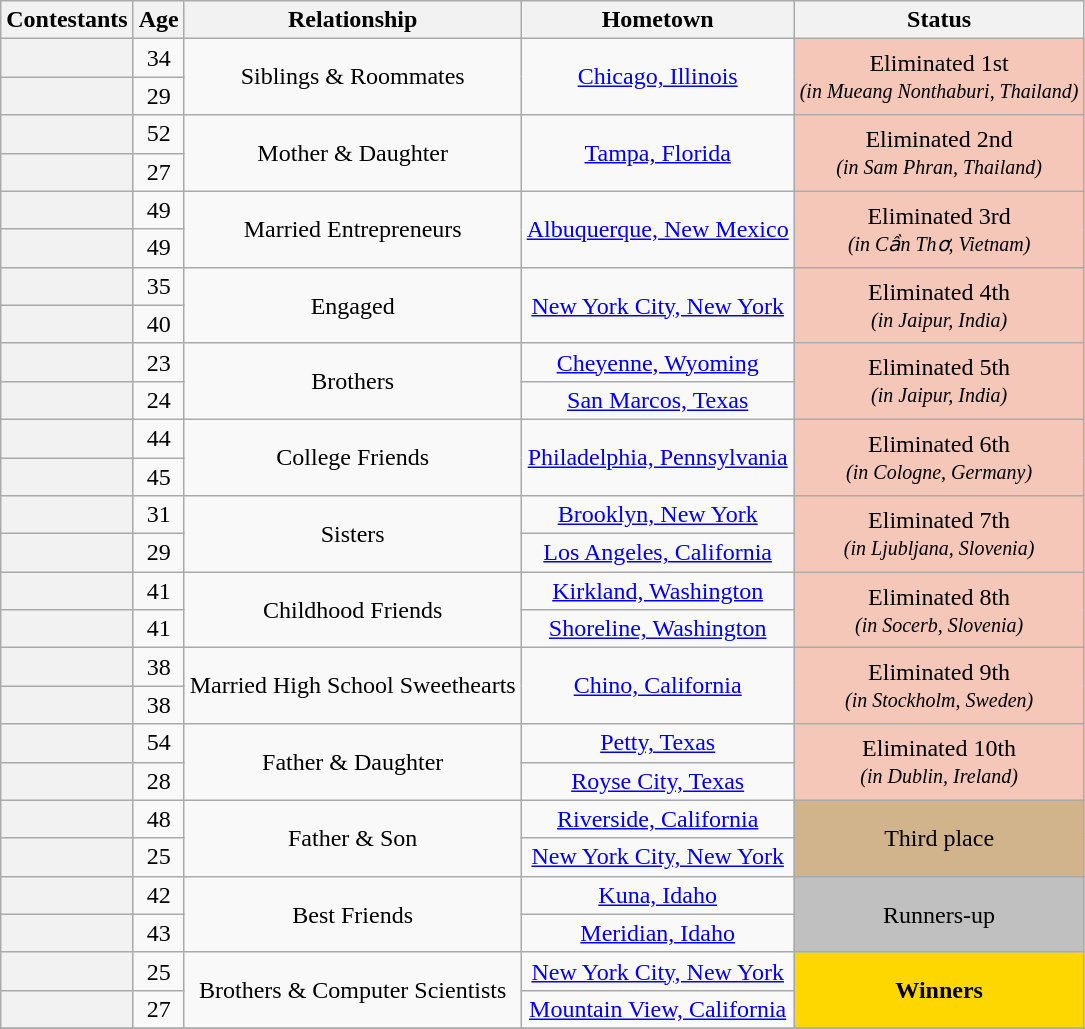<table class="wikitable sortable" style="text-align:center;">
<tr>
<th scope="col">Contestants</th>
<th scope="col">Age</th>
<th class="unsortable" scope="col">Relationship</th>
<th scope="col" class="unsortable">Hometown</th>
<th scope="col">Status</th>
</tr>
<tr>
<th scope="row"></th>
<td>34</td>
<td rowspan="2">Siblings & Roommates</td>
<td rowspan="2"><a href='#'>Chicago, Illinois</a></td>
<td rowspan="2" style="background:#f4c7b8">Eliminated 1st<br><small><em>(in Mueang Nonthaburi, Thailand)</em></small></td>
</tr>
<tr>
<th scope="row"></th>
<td>29</td>
</tr>
<tr>
<th scope="row"></th>
<td>52</td>
<td rowspan="2">Mother & Daughter</td>
<td rowspan="2"><a href='#'>Tampa, Florida</a></td>
<td rowspan="2" style="background:#f4c7b8">Eliminated 2nd<br><small><em>(in Sam Phran, Thailand)</em></small></td>
</tr>
<tr>
<th scope="row"></th>
<td>27</td>
</tr>
<tr>
<th scope="row"></th>
<td>49</td>
<td rowspan="2">Married Entrepreneurs</td>
<td rowspan="2"><a href='#'>Albuquerque, New Mexico</a></td>
<td rowspan="2" style="background:#f4c7b8">Eliminated 3rd<br><small><em>(in Cần Thơ, Vietnam)</em></small></td>
</tr>
<tr>
<th scope="row"></th>
<td>49</td>
</tr>
<tr>
<th scope="row"></th>
<td>35</td>
<td rowspan="2">Engaged</td>
<td rowspan="2"><a href='#'>New York City, New York</a></td>
<td rowspan="2" style="background:#f4c7b8">Eliminated 4th<br><small><em>(in Jaipur, India)</em></small></td>
</tr>
<tr>
<th scope="row"></th>
<td>40</td>
</tr>
<tr>
<th scope="row"></th>
<td>23</td>
<td rowspan="2">Brothers</td>
<td><a href='#'>Cheyenne, Wyoming</a></td>
<td rowspan="2" style="background:#f4c7b8">Eliminated 5th<br><small><em>(in Jaipur, India)</em></small></td>
</tr>
<tr>
<th scope="row"></th>
<td>24</td>
<td><a href='#'>San Marcos, Texas</a></td>
</tr>
<tr>
<th scope="row"></th>
<td>44</td>
<td rowspan="2">College Friends</td>
<td rowspan="2"><a href='#'>Philadelphia, Pennsylvania</a></td>
<td rowspan="2" style="background:#f4c7b8">Eliminated 6th<br><small><em>(in Cologne, Germany)</em></small></td>
</tr>
<tr>
<th scope="row"></th>
<td>45</td>
</tr>
<tr>
<th scope="row"></th>
<td>31</td>
<td rowspan="2">Sisters</td>
<td><a href='#'>Brooklyn, New York</a></td>
<td rowspan="2" style="background:#f4c7b8">Eliminated 7th<br><small><em>(in Ljubljana, Slovenia)</em></small></td>
</tr>
<tr>
<th scope="row"></th>
<td>29</td>
<td><a href='#'>Los Angeles, California</a></td>
</tr>
<tr>
<th scope="row"></th>
<td>41</td>
<td rowspan="2">Childhood Friends</td>
<td><a href='#'>Kirkland, Washington</a></td>
<td rowspan="2" style="background:#f4c7b8">Eliminated 8th<br><small><em>(in Socerb, Slovenia)</em></small></td>
</tr>
<tr>
<th scope="row"></th>
<td>41</td>
<td><a href='#'>Shoreline, Washington</a></td>
</tr>
<tr>
<th scope="row"></th>
<td>38</td>
<td rowspan="2">Married High School Sweethearts</td>
<td rowspan="2"><a href='#'>Chino, California</a></td>
<td rowspan="2" style="background:#f4c7b8">Eliminated 9th<br><small><em>(in Stockholm, Sweden)</em></small></td>
</tr>
<tr>
<th scope="row"></th>
<td>38</td>
</tr>
<tr>
<th scope="row"></th>
<td>54</td>
<td rowspan="2">Father & Daughter</td>
<td><a href='#'>Petty, Texas</a></td>
<td rowspan="2" style="background:#f4c7b8">Eliminated 10th<br><small><em>(in Dublin, Ireland)</em></small></td>
</tr>
<tr>
<th scope="row"></th>
<td>28</td>
<td><a href='#'>Royse City, Texas</a></td>
</tr>
<tr>
<th scope="row"></th>
<td>48</td>
<td rowspan="2">Father & Son</td>
<td><a href='#'>Riverside, California</a></td>
<td rowspan="2" bgcolor="tan">Third place</td>
</tr>
<tr>
<th scope="row"></th>
<td>25</td>
<td><a href='#'>New York City, New York</a></td>
</tr>
<tr>
<th scope="row"></th>
<td>42</td>
<td rowspan="2">Best Friends</td>
<td><a href='#'>Kuna, Idaho</a></td>
<td rowspan="2" bgcolor="silver">Runners-up</td>
</tr>
<tr>
<th scope="row"></th>
<td>43</td>
<td><a href='#'>Meridian, Idaho</a></td>
</tr>
<tr>
<th scope="row"></th>
<td>25</td>
<td rowspan="2">Brothers & Computer Scientists</td>
<td><a href='#'>New York City, New York</a></td>
<td rowspan="2" bgcolor="gold"><strong>Winners</strong></td>
</tr>
<tr>
<th scope="row"></th>
<td>27</td>
<td><a href='#'>Mountain View, California</a></td>
</tr>
<tr>
</tr>
</table>
